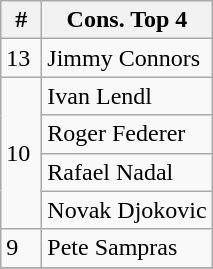<table class="wikitable" style="display:inline-table;">
<tr>
<th width=20>#</th>
<th>Cons. Top 4</th>
</tr>
<tr>
<td>13</td>
<td> Jimmy Connors</td>
</tr>
<tr>
<td rowspan="4">10</td>
<td> Ivan Lendl</td>
</tr>
<tr>
<td> Roger Federer</td>
</tr>
<tr>
<td> Rafael Nadal</td>
</tr>
<tr>
<td> Novak Djokovic</td>
</tr>
<tr>
<td>9</td>
<td> Pete Sampras</td>
</tr>
<tr>
</tr>
</table>
